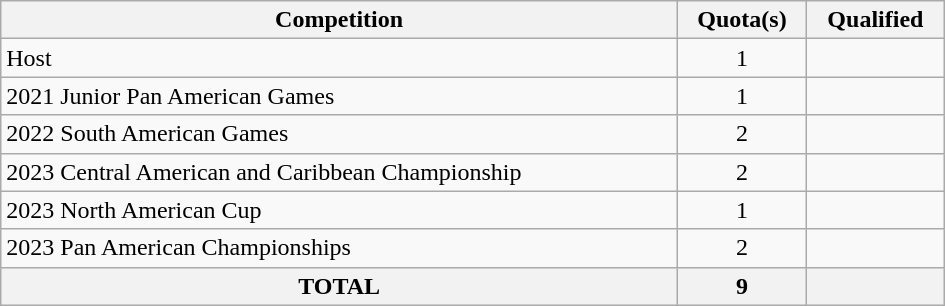<table class = "wikitable" width=630>
<tr>
<th>Competition</th>
<th>Quota(s)</th>
<th>Qualified</th>
</tr>
<tr>
<td>Host</td>
<td align="center">1</td>
<td></td>
</tr>
<tr>
<td>2021 Junior Pan American Games</td>
<td align="center">1</td>
<td></td>
</tr>
<tr>
<td>2022 South American Games</td>
<td align="center">2</td>
<td><br></td>
</tr>
<tr>
<td>2023 Central American and Caribbean Championship</td>
<td align="center">2</td>
<td><br></td>
</tr>
<tr>
<td>2023 North American Cup</td>
<td align="center">1</td>
<td></td>
</tr>
<tr>
<td>2023 Pan American Championships</td>
<td align="center">2</td>
<td><br></td>
</tr>
<tr>
<th>TOTAL</th>
<th>9</th>
<th></th>
</tr>
</table>
